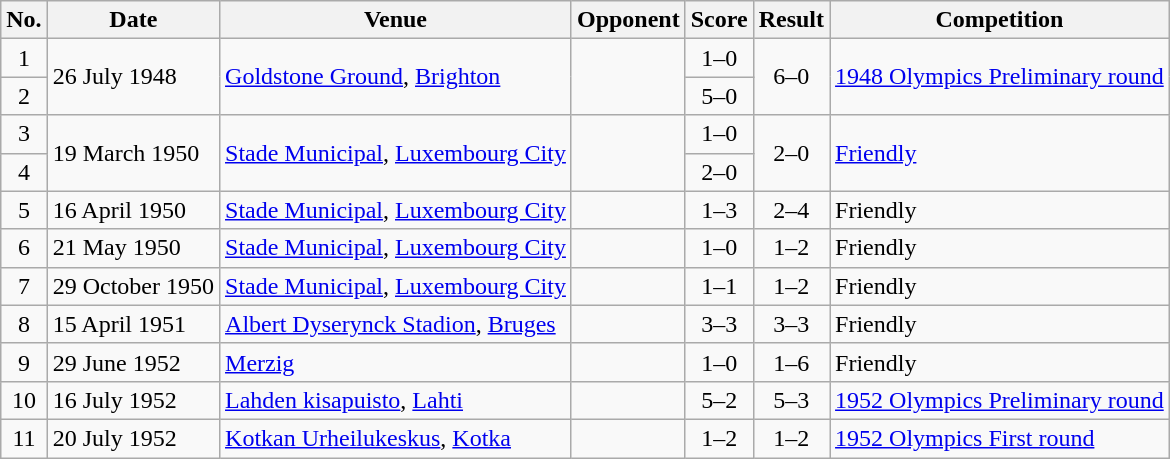<table class="wikitable sortable">
<tr>
<th scope="col">No.</th>
<th scope="col">Date</th>
<th scope="col">Venue</th>
<th scope="col">Opponent</th>
<th scope="col">Score</th>
<th scope="col">Result</th>
<th scope="col">Competition</th>
</tr>
<tr>
<td style="text-align:center">1</td>
<td rowspan=2>26 July 1948</td>
<td rowspan=2><a href='#'>Goldstone Ground</a>, <a href='#'>Brighton</a></td>
<td rowspan=2></td>
<td style="text-align:center">1–0</td>
<td style="text-align:center" rowspan=2>6–0</td>
<td rowspan=2><a href='#'>1948 Olympics Preliminary round</a></td>
</tr>
<tr>
<td style="text-align:center">2</td>
<td style="text-align:center">5–0</td>
</tr>
<tr>
<td style="text-align:center">3</td>
<td rowspan=2>19 March 1950</td>
<td rowspan=2><a href='#'>Stade Municipal</a>, <a href='#'>Luxembourg City</a></td>
<td rowspan=2></td>
<td style="text-align:center">1–0</td>
<td style="text-align:center" rowspan=2>2–0</td>
<td rowspan=2><a href='#'>Friendly</a></td>
</tr>
<tr>
<td style="text-align:center">4</td>
<td style="text-align:center">2–0</td>
</tr>
<tr>
<td style="text-align:center">5</td>
<td>16 April 1950</td>
<td><a href='#'>Stade Municipal</a>, <a href='#'>Luxembourg City</a></td>
<td></td>
<td style="text-align:center">1–3</td>
<td style="text-align:center">2–4</td>
<td>Friendly</td>
</tr>
<tr>
<td style="text-align:center">6</td>
<td>21 May 1950</td>
<td><a href='#'>Stade Municipal</a>, <a href='#'>Luxembourg City</a></td>
<td></td>
<td style="text-align:center">1–0</td>
<td style="text-align:center">1–2</td>
<td>Friendly</td>
</tr>
<tr>
<td style="text-align:center">7</td>
<td>29 October 1950</td>
<td><a href='#'>Stade Municipal</a>, <a href='#'>Luxembourg City</a></td>
<td></td>
<td style="text-align:center">1–1</td>
<td style="text-align:center">1–2</td>
<td>Friendly</td>
</tr>
<tr>
<td style="text-align:center">8</td>
<td>15 April 1951</td>
<td><a href='#'>Albert Dyserynck Stadion</a>, <a href='#'>Bruges</a></td>
<td></td>
<td style="text-align:center">3–3</td>
<td style="text-align:center">3–3</td>
<td>Friendly</td>
</tr>
<tr>
<td style="text-align:center">9</td>
<td>29 June 1952</td>
<td><a href='#'>Merzig</a></td>
<td></td>
<td style="text-align:center">1–0</td>
<td style="text-align:center">1–6</td>
<td>Friendly</td>
</tr>
<tr>
<td style="text-align:center">10</td>
<td>16 July 1952</td>
<td><a href='#'>Lahden kisapuisto</a>, <a href='#'>Lahti</a></td>
<td></td>
<td style="text-align:center">5–2</td>
<td style="text-align:center">5–3</td>
<td><a href='#'>1952 Olympics Preliminary round</a></td>
</tr>
<tr>
<td style="text-align:center">11</td>
<td>20 July 1952</td>
<td><a href='#'>Kotkan Urheilukeskus</a>, <a href='#'>Kotka</a></td>
<td></td>
<td style="text-align:center">1–2</td>
<td style="text-align:center">1–2</td>
<td><a href='#'>1952 Olympics First round</a></td>
</tr>
</table>
